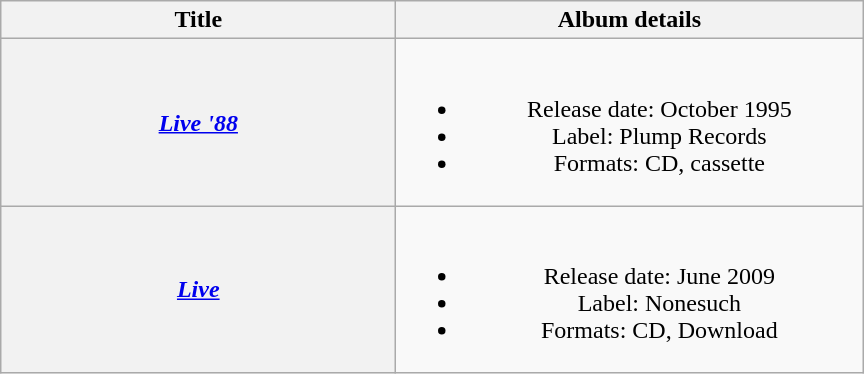<table class="wikitable plainrowheaders" style="text-align:center;">
<tr>
<th style="width:16em;">Title</th>
<th style="width:19em;">Album details</th>
</tr>
<tr>
<th scope="row"><em><a href='#'>Live '88</a></em></th>
<td><br><ul><li>Release date: October 1995</li><li>Label: Plump Records</li><li>Formats: CD, cassette</li></ul></td>
</tr>
<tr>
<th scope="row"><em><a href='#'>Live</a></em></th>
<td><br><ul><li>Release date: June 2009</li><li>Label: Nonesuch</li><li>Formats: CD, Download</li></ul></td>
</tr>
</table>
